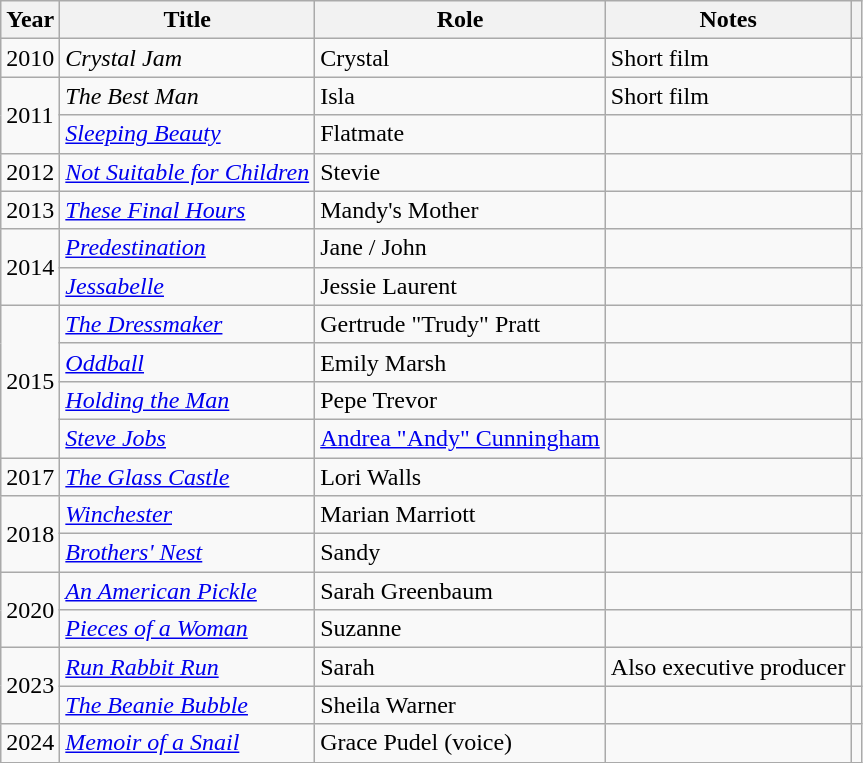<table class="wikitable sortable">
<tr>
<th>Year</th>
<th>Title</th>
<th>Role</th>
<th class="unsortable">Notes</th>
<th class="unsortable"></th>
</tr>
<tr>
<td>2010</td>
<td><em>Crystal Jam</em></td>
<td>Crystal</td>
<td>Short film</td>
<td></td>
</tr>
<tr>
<td rowspan="2">2011</td>
<td><em>The Best Man</em></td>
<td>Isla</td>
<td>Short film</td>
<td></td>
</tr>
<tr>
<td><em><a href='#'>Sleeping Beauty</a></em></td>
<td>Flatmate</td>
<td></td>
<td></td>
</tr>
<tr>
<td>2012</td>
<td><em><a href='#'>Not Suitable for Children</a></em></td>
<td>Stevie</td>
<td></td>
<td></td>
</tr>
<tr>
<td>2013</td>
<td><em><a href='#'>These Final Hours</a></em></td>
<td>Mandy's Mother</td>
<td></td>
<td></td>
</tr>
<tr>
<td rowspan="2">2014</td>
<td><em><a href='#'>Predestination</a></em></td>
<td>Jane / John</td>
<td></td>
<td></td>
</tr>
<tr>
<td><em><a href='#'>Jessabelle</a></em></td>
<td>Jessie Laurent</td>
<td></td>
<td></td>
</tr>
<tr>
<td rowspan="4">2015</td>
<td><em><a href='#'>The Dressmaker</a></em></td>
<td>Gertrude "Trudy" Pratt</td>
<td></td>
<td></td>
</tr>
<tr>
<td><em><a href='#'>Oddball</a></em></td>
<td>Emily Marsh</td>
<td></td>
<td></td>
</tr>
<tr>
<td><em><a href='#'>Holding the Man</a></em></td>
<td>Pepe Trevor</td>
<td></td>
<td></td>
</tr>
<tr>
<td><em><a href='#'>Steve Jobs</a></em></td>
<td><a href='#'>Andrea "Andy" Cunningham</a></td>
<td></td>
<td></td>
</tr>
<tr>
<td>2017</td>
<td><em><a href='#'>The Glass Castle</a></em></td>
<td>Lori Walls</td>
<td></td>
<td></td>
</tr>
<tr>
<td rowspan="2">2018</td>
<td><em><a href='#'>Winchester</a></em></td>
<td>Marian Marriott</td>
<td></td>
<td></td>
</tr>
<tr>
<td><em><a href='#'>Brothers' Nest</a></em></td>
<td>Sandy</td>
<td></td>
<td></td>
</tr>
<tr>
<td rowspan="2">2020</td>
<td><em><a href='#'>An American Pickle</a></em></td>
<td>Sarah Greenbaum</td>
<td></td>
<td align="center"></td>
</tr>
<tr>
<td><em><a href='#'>Pieces of a Woman</a></em></td>
<td>Suzanne</td>
<td></td>
<td></td>
</tr>
<tr>
<td rowspan="2">2023</td>
<td><em><a href='#'>Run Rabbit Run</a></em></td>
<td>Sarah</td>
<td>Also executive producer</td>
<td></td>
</tr>
<tr>
<td><em><a href='#'>The Beanie Bubble</a></em></td>
<td>Sheila Warner</td>
<td></td>
<td></td>
</tr>
<tr>
<td>2024</td>
<td><em><a href='#'>Memoir of a Snail</a></em></td>
<td>Grace Pudel (voice)</td>
<td></td>
<td></td>
</tr>
</table>
